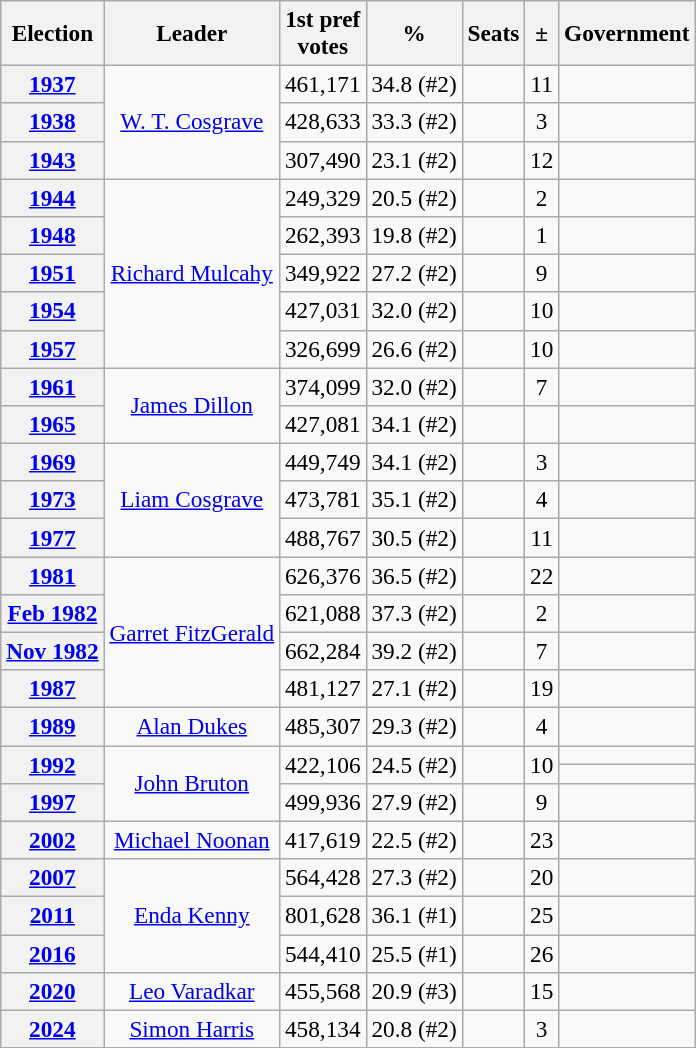<table class="wikitable" style="font-size:97%; text-align:center;">
<tr>
<th>Election</th>
<th>Leader</th>
<th>1st pref<br>votes</th>
<th>%</th>
<th>Seats</th>
<th>±</th>
<th>Government</th>
</tr>
<tr>
<th><a href='#'>1937</a></th>
<td rowspan="3"><a href='#'>W. T. Cosgrave</a></td>
<td>461,171</td>
<td>34.8 (#2)</td>
<td></td>
<td> 11</td>
<td></td>
</tr>
<tr>
<th><a href='#'>1938</a></th>
<td>428,633</td>
<td>33.3 (#2)</td>
<td></td>
<td> 3</td>
<td></td>
</tr>
<tr>
<th><a href='#'>1943</a></th>
<td>307,490</td>
<td>23.1 (#2)</td>
<td></td>
<td> 12</td>
<td></td>
</tr>
<tr>
<th><a href='#'>1944</a></th>
<td rowspan="5"><a href='#'>Richard Mulcahy</a></td>
<td>249,329</td>
<td>20.5 (#2)</td>
<td></td>
<td> 2</td>
<td></td>
</tr>
<tr>
<th><a href='#'>1948</a></th>
<td>262,393</td>
<td>19.8 (#2)</td>
<td></td>
<td> 1</td>
<td></td>
</tr>
<tr>
<th><a href='#'>1951</a></th>
<td>349,922</td>
<td>27.2 (#2)</td>
<td></td>
<td> 9</td>
<td></td>
</tr>
<tr>
<th><a href='#'>1954</a></th>
<td>427,031</td>
<td>32.0 (#2)</td>
<td></td>
<td> 10</td>
<td></td>
</tr>
<tr>
<th><a href='#'>1957</a></th>
<td>326,699</td>
<td>26.6 (#2)</td>
<td></td>
<td> 10</td>
<td></td>
</tr>
<tr>
<th><a href='#'>1961</a></th>
<td rowspan="2"><a href='#'>James Dillon</a></td>
<td>374,099</td>
<td>32.0 (#2)</td>
<td></td>
<td> 7</td>
<td></td>
</tr>
<tr>
<th><a href='#'>1965</a></th>
<td>427,081</td>
<td>34.1 (#2)</td>
<td></td>
<td></td>
<td></td>
</tr>
<tr>
<th><a href='#'>1969</a></th>
<td rowspan="3"><a href='#'>Liam Cosgrave</a></td>
<td>449,749</td>
<td>34.1 (#2)</td>
<td></td>
<td> 3</td>
<td></td>
</tr>
<tr>
<th><a href='#'>1973</a></th>
<td>473,781</td>
<td>35.1 (#2)</td>
<td></td>
<td> 4</td>
<td></td>
</tr>
<tr>
<th><a href='#'>1977</a></th>
<td>488,767</td>
<td>30.5 (#2)</td>
<td></td>
<td> 11</td>
<td></td>
</tr>
<tr>
<th><a href='#'>1981</a></th>
<td rowspan="4"><a href='#'>Garret FitzGerald</a></td>
<td>626,376</td>
<td>36.5 (#2)</td>
<td></td>
<td> 22</td>
<td></td>
</tr>
<tr>
<th><a href='#'>Feb 1982</a></th>
<td>621,088</td>
<td>37.3 (#2)</td>
<td></td>
<td> 2</td>
<td></td>
</tr>
<tr>
<th><a href='#'>Nov 1982</a></th>
<td>662,284</td>
<td>39.2 (#2)</td>
<td></td>
<td> 7</td>
<td></td>
</tr>
<tr>
<th><a href='#'>1987</a></th>
<td>481,127</td>
<td>27.1 (#2)</td>
<td></td>
<td> 19</td>
<td></td>
</tr>
<tr>
<th><a href='#'>1989</a></th>
<td><a href='#'>Alan Dukes</a></td>
<td>485,307</td>
<td>29.3 (#2)</td>
<td></td>
<td> 4</td>
<td></td>
</tr>
<tr>
<th rowspan=2><a href='#'>1992</a></th>
<td rowspan="3"><a href='#'>John Bruton</a></td>
<td rowspan=2>422,106</td>
<td rowspan=2>24.5 (#2)</td>
<td rowspan=2></td>
<td rowspan=2> 10</td>
<td></td>
</tr>
<tr>
<td></td>
</tr>
<tr>
<th><a href='#'>1997</a></th>
<td>499,936</td>
<td>27.9 (#2)</td>
<td></td>
<td> 9</td>
<td></td>
</tr>
<tr>
<th><a href='#'>2002</a></th>
<td><a href='#'>Michael Noonan</a></td>
<td>417,619</td>
<td>22.5 (#2)</td>
<td></td>
<td> 23</td>
<td></td>
</tr>
<tr>
<th><a href='#'>2007</a></th>
<td rowspan="3"><a href='#'>Enda Kenny</a></td>
<td>564,428</td>
<td>27.3 (#2)</td>
<td></td>
<td> 20</td>
<td></td>
</tr>
<tr>
<th><a href='#'>2011</a></th>
<td>801,628</td>
<td>36.1 (#1)</td>
<td></td>
<td> 25</td>
<td></td>
</tr>
<tr>
<th><a href='#'>2016</a></th>
<td>544,410</td>
<td>25.5 (#1)</td>
<td></td>
<td> 26</td>
<td></td>
</tr>
<tr>
<th><a href='#'>2020</a></th>
<td><a href='#'>Leo Varadkar</a></td>
<td>455,568</td>
<td>20.9 (#3)</td>
<td></td>
<td> 15</td>
<td></td>
</tr>
<tr>
<th><a href='#'>2024</a></th>
<td><a href='#'>Simon Harris</a></td>
<td>458,134</td>
<td>20.8 (#2)</td>
<td></td>
<td> 3</td>
<td></td>
</tr>
</table>
